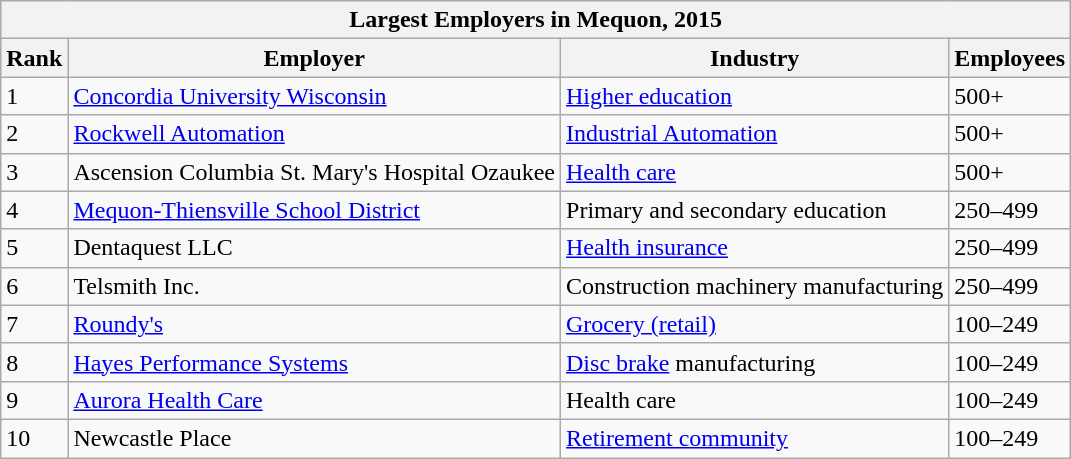<table class="wikitable sortable">
<tr>
<th colspan="4">Largest Employers in Mequon, 2015</th>
</tr>
<tr>
<th>Rank</th>
<th>Employer</th>
<th>Industry</th>
<th>Employees</th>
</tr>
<tr>
<td>1</td>
<td><a href='#'>Concordia University Wisconsin</a></td>
<td><a href='#'>Higher education</a></td>
<td>500+</td>
</tr>
<tr>
<td>2</td>
<td><a href='#'>Rockwell Automation</a></td>
<td><a href='#'>Industrial Automation</a></td>
<td>500+</td>
</tr>
<tr>
<td>3</td>
<td>Ascension Columbia St. Mary's Hospital Ozaukee</td>
<td><a href='#'>Health care</a></td>
<td>500+</td>
</tr>
<tr>
<td>4</td>
<td><a href='#'>Mequon-Thiensville School District</a></td>
<td>Primary and secondary education</td>
<td>250–499</td>
</tr>
<tr>
<td>5</td>
<td>Dentaquest LLC</td>
<td><a href='#'>Health insurance</a></td>
<td>250–499</td>
</tr>
<tr>
<td>6</td>
<td>Telsmith Inc.</td>
<td>Construction machinery manufacturing</td>
<td>250–499</td>
</tr>
<tr>
<td>7</td>
<td><a href='#'>Roundy's</a></td>
<td><a href='#'>Grocery (retail)</a></td>
<td>100–249</td>
</tr>
<tr>
<td>8</td>
<td><a href='#'>Hayes Performance Systems</a></td>
<td><a href='#'>Disc brake</a> manufacturing</td>
<td>100–249</td>
</tr>
<tr>
<td>9</td>
<td><a href='#'>Aurora Health Care</a></td>
<td>Health care</td>
<td>100–249</td>
</tr>
<tr>
<td>10</td>
<td>Newcastle Place</td>
<td><a href='#'>Retirement community</a></td>
<td>100–249</td>
</tr>
</table>
